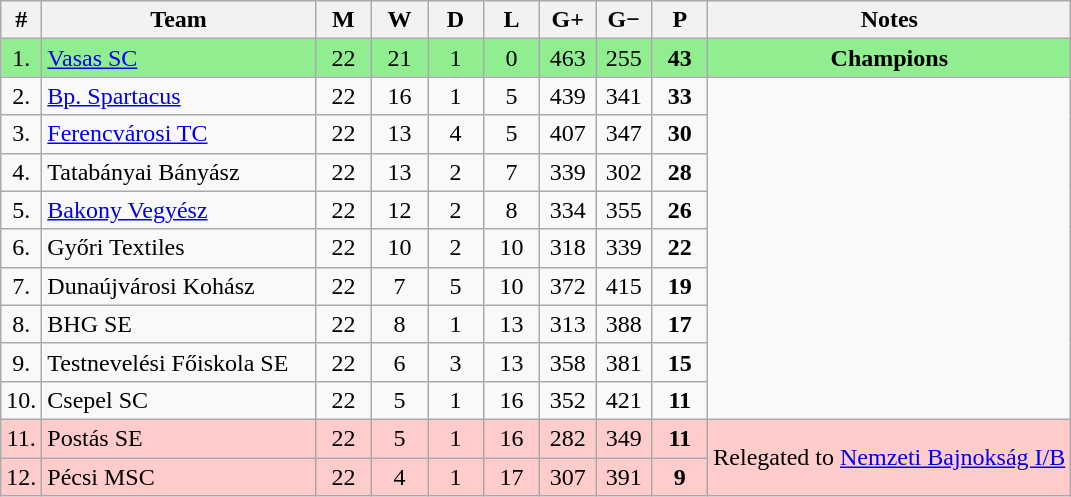<table class="wikitable" style="text-align: center;">
<tr>
<th width="15">#</th>
<th width="175">Team</th>
<th width="30">M</th>
<th width="30">W</th>
<th width="30">D</th>
<th width="30">L</th>
<th width="30">G+</th>
<th width="30">G−</th>
<th width="30">P</th>
<th>Notes</th>
</tr>
<tr style="background: #90EE90;">
<td>1.</td>
<td align="left"><a href='#'>Vasas SC</a></td>
<td>22</td>
<td>21</td>
<td>1</td>
<td>0</td>
<td>463</td>
<td>255</td>
<td><strong>43</strong></td>
<td><strong>Champions</strong></td>
</tr>
<tr>
<td>2.</td>
<td align="left"><a href='#'>Bp. Spartacus</a></td>
<td>22</td>
<td>16</td>
<td>1</td>
<td>5</td>
<td>439</td>
<td>341</td>
<td><strong>33</strong></td>
</tr>
<tr>
<td>3.</td>
<td align="left"><a href='#'>Ferencvárosi TC</a></td>
<td>22</td>
<td>13</td>
<td>4</td>
<td>5</td>
<td>407</td>
<td>347</td>
<td><strong>30</strong></td>
</tr>
<tr>
<td>4.</td>
<td align="left">Tatabányai Bányász</td>
<td>22</td>
<td>13</td>
<td>2</td>
<td>7</td>
<td>339</td>
<td>302</td>
<td><strong>28</strong></td>
</tr>
<tr>
<td>5.</td>
<td align="left"><a href='#'>Bakony Vegyész</a></td>
<td>22</td>
<td>12</td>
<td>2</td>
<td>8</td>
<td>334</td>
<td>355</td>
<td><strong>26</strong></td>
</tr>
<tr>
<td>6.</td>
<td align="left">Győri Textiles</td>
<td>22</td>
<td>10</td>
<td>2</td>
<td>10</td>
<td>318</td>
<td>339</td>
<td><strong>22</strong></td>
</tr>
<tr>
<td>7.</td>
<td align="left">Dunaújvárosi Kohász</td>
<td>22</td>
<td>7</td>
<td>5</td>
<td>10</td>
<td>372</td>
<td>415</td>
<td><strong>19</strong></td>
</tr>
<tr>
<td>8.</td>
<td align="left">BHG SE</td>
<td>22</td>
<td>8</td>
<td>1</td>
<td>13</td>
<td>313</td>
<td>388</td>
<td><strong>17</strong></td>
</tr>
<tr>
<td>9.</td>
<td align="left">Testnevelési Főiskola SE</td>
<td>22</td>
<td>6</td>
<td>3</td>
<td>13</td>
<td>358</td>
<td>381</td>
<td><strong>15</strong></td>
</tr>
<tr>
<td>10.</td>
<td align="left">Csepel SC</td>
<td>22</td>
<td>5</td>
<td>1</td>
<td>16</td>
<td>352</td>
<td>421</td>
<td><strong>11</strong></td>
</tr>
<tr style="background: #FFCCCC;">
<td>11.</td>
<td align="left">Postás SE</td>
<td>22</td>
<td>5</td>
<td>1</td>
<td>16</td>
<td>282</td>
<td>349</td>
<td><strong>11</strong></td>
<td rowspan="2">Relegated to <a href='#'>Nemzeti Bajnokság I/B</a></td>
</tr>
<tr style="background: #FFCCCC;">
<td>12.</td>
<td align="left">Pécsi MSC</td>
<td>22</td>
<td>4</td>
<td>1</td>
<td>17</td>
<td>307</td>
<td>391</td>
<td><strong>9</strong></td>
</tr>
</table>
